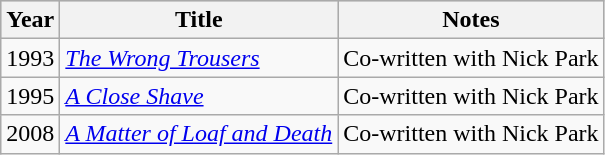<table class="wikitable">
<tr style="background:#ccc; text-align:center;">
<th>Year</th>
<th>Title</th>
<th>Notes</th>
</tr>
<tr>
<td>1993</td>
<td><em><a href='#'>The Wrong Trousers</a></em></td>
<td>Co-written with Nick Park</td>
</tr>
<tr>
<td>1995</td>
<td><em><a href='#'>A Close Shave</a></em></td>
<td>Co-written with Nick Park</td>
</tr>
<tr>
<td>2008</td>
<td><em><a href='#'>A Matter of Loaf and Death</a></em></td>
<td>Co-written with Nick Park</td>
</tr>
</table>
